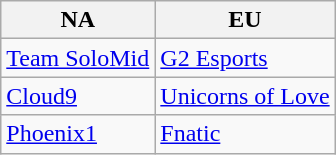<table class="wikitable">
<tr>
<th>NA</th>
<th>EU</th>
</tr>
<tr>
<td><a href='#'>Team SoloMid</a></td>
<td><a href='#'>G2 Esports</a></td>
</tr>
<tr>
<td><a href='#'>Cloud9</a></td>
<td><a href='#'>Unicorns of Love</a></td>
</tr>
<tr>
<td><a href='#'>Phoenix1</a></td>
<td><a href='#'>Fnatic</a></td>
</tr>
</table>
